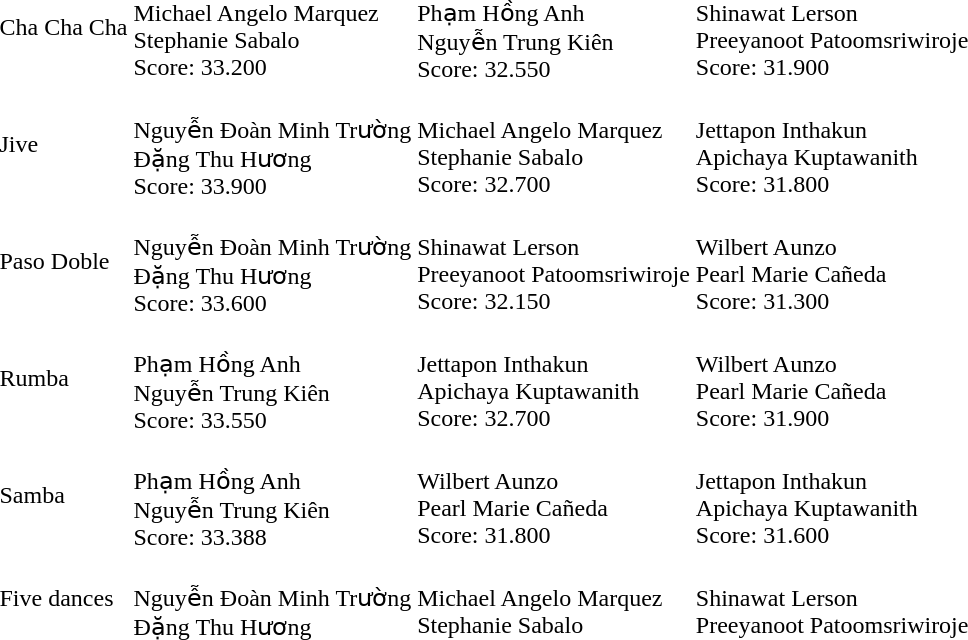<table>
<tr>
<td>Cha Cha Cha</td>
<td><br>Michael Angelo Marquez<br>Stephanie Sabalo<br>Score: 33.200</td>
<td><br>Phạm Hồng Anh<br>Nguyễn Trung Kiên<br>Score: 32.550</td>
<td><br>Shinawat Lerson<br>Preeyanoot Patoomsriwiroje<br>Score: 31.900</td>
</tr>
<tr>
<td>Jive</td>
<td><br>Nguyễn Đoàn Minh Trường<br>Đặng Thu Hương<br>Score: 33.900</td>
<td><br>Michael Angelo Marquez<br>Stephanie Sabalo<br>Score: 32.700</td>
<td><br>Jettapon Inthakun<br>Apichaya Kuptawanith<br>Score: 31.800</td>
</tr>
<tr>
<td>Paso Doble</td>
<td><br>Nguyễn Đoàn Minh Trường<br>Đặng Thu Hương<br>Score: 33.600</td>
<td><br>Shinawat Lerson<br>Preeyanoot Patoomsriwiroje<br>Score: 32.150</td>
<td><br>Wilbert Aunzo<br>Pearl Marie Cañeda<br>Score: 31.300</td>
</tr>
<tr>
<td>Rumba</td>
<td><br>Phạm Hồng Anh<br>Nguyễn Trung Kiên<br>Score: 33.550</td>
<td><br>Jettapon Inthakun<br>Apichaya Kuptawanith<br>Score: 32.700</td>
<td><br>Wilbert Aunzo<br>Pearl Marie Cañeda<br>Score: 31.900</td>
</tr>
<tr>
<td>Samba</td>
<td><br>Phạm Hồng Anh<br>Nguyễn Trung Kiên<br>Score: 33.388</td>
<td><br>Wilbert Aunzo<br>Pearl Marie Cañeda<br>Score: 31.800</td>
<td><br>Jettapon Inthakun<br>Apichaya Kuptawanith<br>Score: 31.600</td>
</tr>
<tr>
<td>Five dances</td>
<td><br>Nguyễn Đoàn Minh Trường<br>Đặng Thu Hương</td>
<td><br>Michael Angelo Marquez<br>Stephanie Sabalo</td>
<td><br>Shinawat Lerson<br>Preeyanoot Patoomsriwiroje</td>
</tr>
</table>
